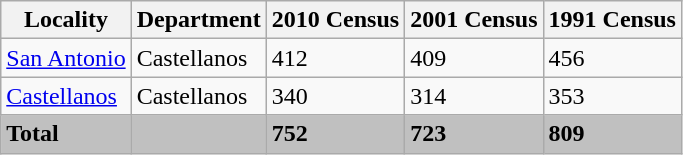<table class="wikitable">
<tr>
<th>Locality</th>
<th>Department</th>
<th>2010 Census</th>
<th>2001 Census</th>
<th>1991 Census</th>
</tr>
<tr>
<td><a href='#'>San Antonio</a></td>
<td>Castellanos</td>
<td>412</td>
<td>409</td>
<td>456</td>
</tr>
<tr>
<td><a href='#'>Castellanos</a></td>
<td>Castellanos</td>
<td>340</td>
<td>314</td>
<td>353</td>
</tr>
<tr bgcolor=silver>
<td><strong>Total</strong></td>
<td></td>
<td><strong>752</strong></td>
<td><strong>723</strong></td>
<td><strong>809</strong></td>
</tr>
</table>
